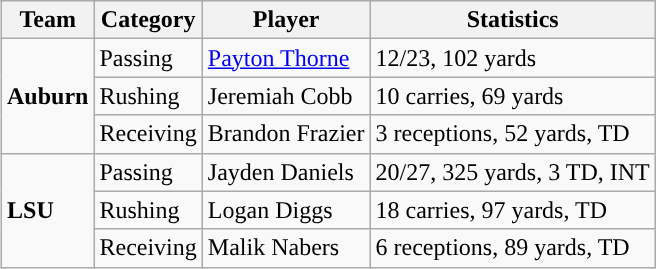<table class="wikitable" style="float: right;">
<tr>
<th>Team</th>
<th>Category</th>
<th>Player</th>
<th>Statistics</th>
</tr>
<tr>
<td rowspan=3><strong>Auburn</strong></td>
<td>Passing</td>
<td><a href='#'>Payton Thorne</a></td>
<td>12/23, 102 yards</td>
</tr>
<tr>
<td>Rushing</td>
<td>Jeremiah Cobb</td>
<td>10 carries, 69 yards</td>
</tr>
<tr>
<td>Receiving</td>
<td>Brandon Frazier</td>
<td>3 receptions, 52 yards, TD</td>
</tr>
<tr>
<td rowspan=3><strong>LSU</strong></td>
<td>Passing</td>
<td>Jayden Daniels</td>
<td>20/27, 325 yards, 3 TD, INT</td>
</tr>
<tr>
<td>Rushing</td>
<td>Logan Diggs</td>
<td>18 carries, 97 yards, TD</td>
</tr>
<tr>
<td>Receiving</td>
<td>Malik Nabers</td>
<td>6 receptions, 89 yards, TD</td>
</tr>
</table>
